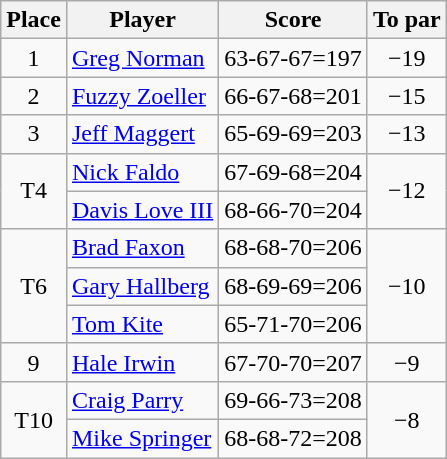<table class="wikitable">
<tr>
<th>Place</th>
<th>Player</th>
<th>Score</th>
<th>To par</th>
</tr>
<tr>
<td align=center>1</td>
<td> <a href='#'>Greg Norman</a></td>
<td align=center>63-67-67=197</td>
<td align=center>−19</td>
</tr>
<tr>
<td align=center>2</td>
<td> <a href='#'>Fuzzy Zoeller</a></td>
<td align=center>66-67-68=201</td>
<td align=center>−15</td>
</tr>
<tr>
<td align=center>3</td>
<td> <a href='#'>Jeff Maggert</a></td>
<td align=center>65-69-69=203</td>
<td align=center>−13</td>
</tr>
<tr>
<td rowspan=2 align=center>T4</td>
<td> <a href='#'>Nick Faldo</a></td>
<td align=center>67-69-68=204</td>
<td rowspan=2 align=center>−12</td>
</tr>
<tr>
<td> <a href='#'>Davis Love III</a></td>
<td align=center>68-66-70=204</td>
</tr>
<tr>
<td rowspan=3 align=center>T6</td>
<td> <a href='#'>Brad Faxon</a></td>
<td align=center>68-68-70=206</td>
<td rowspan=3 align=center>−10</td>
</tr>
<tr>
<td> <a href='#'>Gary Hallberg</a></td>
<td align=center>68-69-69=206</td>
</tr>
<tr>
<td> <a href='#'>Tom Kite</a></td>
<td align=center>65-71-70=206</td>
</tr>
<tr>
<td align=center>9</td>
<td> <a href='#'>Hale Irwin</a></td>
<td align=center>67-70-70=207</td>
<td align=center>−9</td>
</tr>
<tr>
<td rowspan=2 align=center>T10</td>
<td> <a href='#'>Craig Parry</a></td>
<td align=center>69-66-73=208</td>
<td rowspan=2 align=center>−8</td>
</tr>
<tr>
<td> <a href='#'>Mike Springer</a></td>
<td align=center>68-68-72=208</td>
</tr>
</table>
